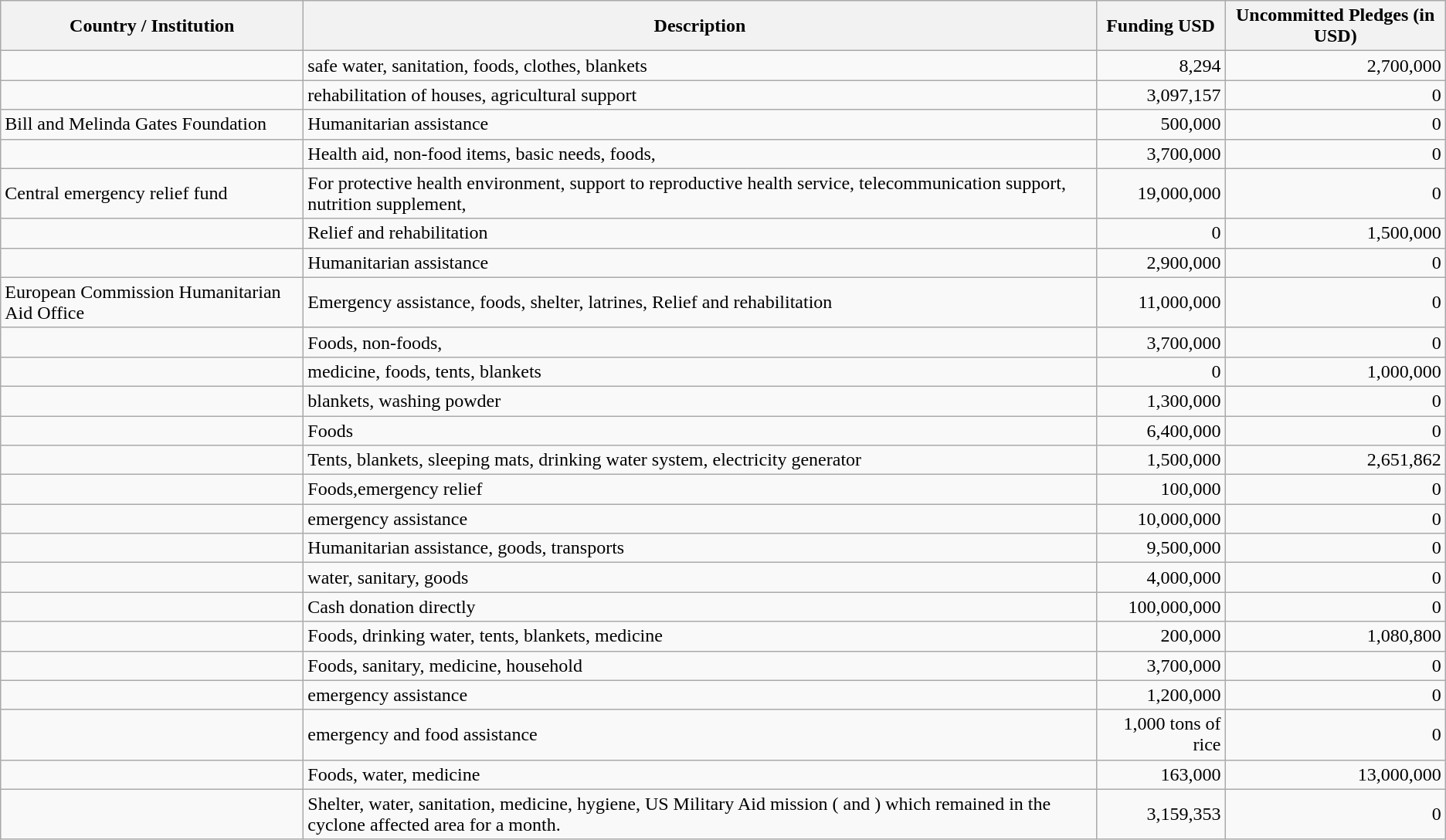<table class="wikitable">
<tr>
<th>Country / Institution</th>
<th>Description</th>
<th>Funding USD</th>
<th>Uncommitted Pledges (in USD)</th>
</tr>
<tr>
<td></td>
<td>safe water, sanitation, foods, clothes, blankets</td>
<td style="text-align: right">8,294</td>
<td style="text-align: right">2,700,000</td>
</tr>
<tr>
<td></td>
<td>rehabilitation of houses, agricultural support</td>
<td style="text-align: right">3,097,157</td>
<td style="text-align: right">0</td>
</tr>
<tr>
<td>Bill and Melinda Gates Foundation</td>
<td>Humanitarian assistance</td>
<td style="text-align: right">500,000</td>
<td style="text-align: right">0</td>
</tr>
<tr>
<td></td>
<td>Health aid, non-food items, basic needs, foods,</td>
<td style="text-align: right">3,700,000</td>
<td style="text-align: right">0</td>
</tr>
<tr>
<td>Central emergency relief fund</td>
<td>For protective health environment, support to reproductive health service, telecommunication support, nutrition supplement,</td>
<td style="text-align: right">19,000,000</td>
<td style="text-align: right">0</td>
</tr>
<tr>
<td></td>
<td>Relief and rehabilitation</td>
<td style="text-align: right">0</td>
<td style="text-align: right">1,500,000</td>
</tr>
<tr>
<td></td>
<td>Humanitarian assistance</td>
<td style="text-align: right">2,900,000</td>
<td style="text-align: right">0</td>
</tr>
<tr>
<td>European Commission Humanitarian Aid Office</td>
<td>Emergency assistance, foods, shelter, latrines, Relief and rehabilitation</td>
<td style="text-align: right">11,000,000</td>
<td style="text-align: right">0</td>
</tr>
<tr>
<td></td>
<td>Foods, non-foods,</td>
<td style="text-align: right">3,700,000</td>
<td style="text-align: right">0</td>
</tr>
<tr>
<td></td>
<td>medicine, foods, tents, blankets</td>
<td style="text-align: right">0</td>
<td style="text-align: right">1,000,000</td>
</tr>
<tr>
<td></td>
<td>blankets, washing powder</td>
<td style="text-align: right">1,300,000</td>
<td style="text-align: right">0</td>
</tr>
<tr>
<td></td>
<td>Foods</td>
<td style="text-align: right">6,400,000</td>
<td style="text-align: right">0</td>
</tr>
<tr>
<td></td>
<td>Tents, blankets, sleeping mats, drinking water system, electricity generator</td>
<td style="text-align: right">1,500,000</td>
<td style="text-align: right">2,651,862</td>
</tr>
<tr>
<td></td>
<td>Foods,emergency relief</td>
<td style="text-align: right">100,000</td>
<td style="text-align: right">0</td>
</tr>
<tr>
<td></td>
<td>emergency assistance</td>
<td style="text-align: right">10,000,000</td>
<td style="text-align: right">0</td>
</tr>
<tr>
<td></td>
<td>Humanitarian assistance, goods, transports</td>
<td style="text-align: right">9,500,000</td>
<td style="text-align: right">0</td>
</tr>
<tr>
<td></td>
<td>water, sanitary, goods</td>
<td style="text-align: right">4,000,000</td>
<td style="text-align: right">0</td>
</tr>
<tr>
<td></td>
<td>Cash donation directly</td>
<td style="text-align: right">100,000,000</td>
<td style="text-align: right">0</td>
</tr>
<tr>
<td></td>
<td>Foods, drinking water, tents, blankets, medicine</td>
<td style="text-align: right">200,000</td>
<td style="text-align: right">1,080,800</td>
</tr>
<tr>
<td></td>
<td>Foods, sanitary, medicine, household</td>
<td style="text-align: right">3,700,000</td>
<td style="text-align: right">0</td>
</tr>
<tr>
<td></td>
<td>emergency assistance</td>
<td style="text-align: right">1,200,000</td>
<td style="text-align: right">0</td>
</tr>
<tr>
<td></td>
<td>emergency and food assistance</td>
<td style="text-align: right">1,000 tons of rice</td>
<td style="text-align: right">0</td>
</tr>
<tr>
<td></td>
<td>Foods, water, medicine</td>
<td style="text-align: right">163,000</td>
<td style="text-align: right">13,000,000</td>
</tr>
<tr>
<td></td>
<td>Shelter, water, sanitation, medicine, hygiene, US Military Aid mission ( and ) which remained in the cyclone affected area for a month.</td>
<td style="text-align: right">3,159,353</td>
<td style="text-align: right">0</td>
</tr>
</table>
